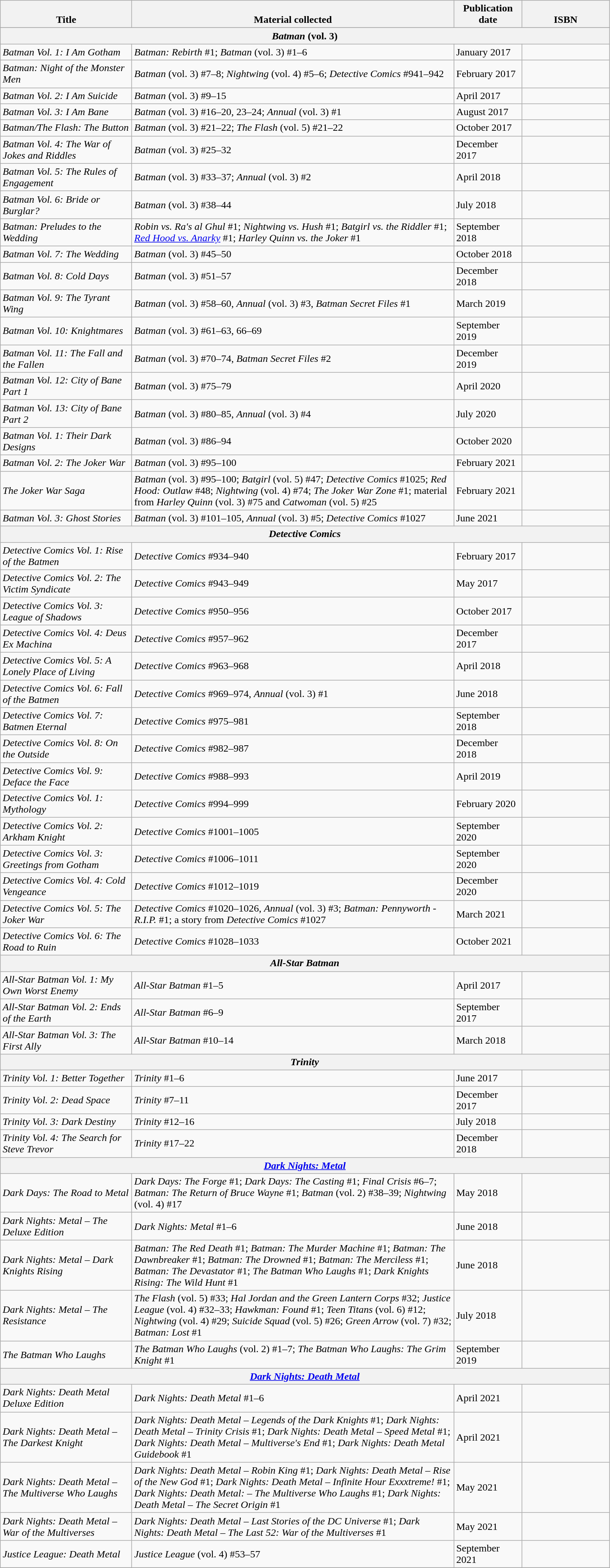<table class="wikitable collapsible">
<tr>
<th style="vertical-align:bottom; width:200px;">Title</th>
<th style="vertical-align:bottom; width:500px;" class="unsortable">Material collected</th>
<th style="vertical-align:bottom; width:100px;">Publication date</th>
<th style="vertical-align:bottom; width:130px;">ISBN</th>
</tr>
<tr style="vertical-align:top;">
</tr>
<tr>
<th colspan="4"><em>Batman</em> (vol. 3)</th>
</tr>
<tr>
<td><em>Batman Vol. 1: I Am Gotham</em></td>
<td><em>Batman: Rebirth</em> #1; <em>Batman</em> (vol. 3) #1–6</td>
<td>January 2017</td>
<td></td>
</tr>
<tr>
<td><em>Batman: Night of the Monster Men</em></td>
<td><em>Batman</em> (vol. 3) #7–8; <em>Nightwing</em> (vol. 4) #5–6; <em>Detective Comics</em> #941–942</td>
<td>February 2017</td>
<td></td>
</tr>
<tr>
<td><em>Batman Vol. 2: I Am Suicide</em></td>
<td><em>Batman</em> (vol. 3) #9–15</td>
<td>April 2017</td>
<td></td>
</tr>
<tr>
<td><em>Batman Vol. 3: I Am Bane</em></td>
<td><em>Batman</em> (vol. 3) #16–20, 23–24; <em>Annual</em> (vol. 3) #1</td>
<td>August 2017</td>
<td></td>
</tr>
<tr>
<td><em>Batman/The Flash: The Button</em></td>
<td><em>Batman</em> (vol. 3) #21–22; <em>The Flash</em> (vol. 5) #21–22</td>
<td>October 2017</td>
<td></td>
</tr>
<tr>
<td><em>Batman Vol. 4: The War of Jokes and Riddles</em></td>
<td><em>Batman</em> (vol. 3) #25–32</td>
<td>December 2017</td>
<td></td>
</tr>
<tr>
<td><em>Batman Vol. 5: The Rules of Engagement</em></td>
<td><em>Batman</em> (vol. 3) #33–37; <em>Annual</em> (vol. 3) #2</td>
<td>April 2018</td>
<td></td>
</tr>
<tr>
<td><em>Batman Vol. 6: Bride or Burglar?</em></td>
<td><em>Batman</em> (vol. 3) #38–44</td>
<td>July 2018</td>
<td></td>
</tr>
<tr>
<td><em>Batman: Preludes to the Wedding</em></td>
<td><em>Robin vs. Ra's al Ghul</em> #1; <em>Nightwing vs. Hush</em> #1; <em>Batgirl vs. the Riddler</em> #1; <em><a href='#'>Red Hood vs. Anarky</a></em> #1; <em>Harley Quinn vs. the Joker</em> #1</td>
<td>September 2018</td>
<td></td>
</tr>
<tr>
<td><em>Batman Vol. 7: The Wedding</em></td>
<td><em>Batman</em> (vol. 3) #45–50</td>
<td>October 2018</td>
<td></td>
</tr>
<tr>
<td><em>Batman Vol. 8: Cold Days</em></td>
<td><em>Batman</em> (vol. 3) #51–57</td>
<td>December 2018</td>
<td></td>
</tr>
<tr>
<td><em>Batman Vol. 9: The Tyrant Wing</em></td>
<td><em>Batman</em> (vol. 3) #58–60, <em>Annual</em> (vol. 3) #3, <em>Batman Secret Files</em> #1</td>
<td>March 2019</td>
<td></td>
</tr>
<tr>
<td><em>Batman Vol. 10: Knightmares</em></td>
<td><em>Batman</em> (vol. 3) #61–63, 66–69</td>
<td>September 2019</td>
<td></td>
</tr>
<tr>
<td><em>Batman Vol. 11: The Fall and the Fallen</em></td>
<td><em>Batman</em> (vol. 3) #70–74, <em>Batman Secret Files</em> #2</td>
<td>December 2019</td>
<td></td>
</tr>
<tr>
<td><em>Batman Vol. 12: City of Bane Part 1</em></td>
<td><em>Batman</em> (vol. 3) #75–79</td>
<td>April 2020</td>
<td></td>
</tr>
<tr>
<td><em>Batman Vol. 13: City of Bane Part 2</em></td>
<td><em>Batman</em> (vol. 3) #80–85, <em>Annual</em> (vol. 3) #4</td>
<td>July 2020</td>
<td></td>
</tr>
<tr>
<td><em>Batman Vol. 1: Their Dark Designs</em></td>
<td><em>Batman</em> (vol. 3) #86–94</td>
<td>October 2020</td>
<td></td>
</tr>
<tr>
<td><em>Batman Vol. 2: The Joker War</em></td>
<td><em>Batman</em> (vol. 3) #95–100</td>
<td>February 2021</td>
<td></td>
</tr>
<tr>
<td><em>The Joker War Saga</em></td>
<td><em>Batman</em> (vol. 3) #95–100; <em>Batgirl</em> (vol. 5) #47; <em>Detective Comics</em> #1025; <em>Red Hood: Outlaw</em> #48; <em>Nightwing</em> (vol. 4) #74; <em>The Joker War Zone</em> #1; material from <em>Harley Quinn</em> (vol. 3) #75 and <em>Catwoman</em> (vol. 5) #25</td>
<td>February 2021</td>
<td></td>
</tr>
<tr>
<td><em>Batman Vol. 3: Ghost Stories</em></td>
<td><em>Batman</em> (vol. 3) #101–105, <em>Annual</em> (vol. 3) #5; <em>Detective Comics</em> #1027</td>
<td>June 2021</td>
<td></td>
</tr>
<tr>
<th colspan="4"><em>Detective Comics</em></th>
</tr>
<tr>
<td><em>Detective Comics Vol. 1: Rise of the Batmen</em></td>
<td><em>Detective Comics</em> #934–940</td>
<td>February 2017</td>
<td></td>
</tr>
<tr>
<td><em>Detective Comics Vol. 2: The Victim Syndicate</em></td>
<td><em>Detective Comics</em> #943–949</td>
<td>May 2017</td>
<td></td>
</tr>
<tr>
<td><em>Detective Comics Vol. 3: League of Shadows</em></td>
<td><em>Detective Comics</em> #950–956</td>
<td>October 2017</td>
<td></td>
</tr>
<tr>
<td><em>Detective Comics Vol. 4: Deus Ex Machina</em></td>
<td><em>Detective Comics</em> #957–962</td>
<td>December 2017</td>
<td></td>
</tr>
<tr>
<td><em>Detective Comics Vol. 5: A Lonely Place of Living</em></td>
<td><em>Detective Comics</em> #963–968</td>
<td>April 2018</td>
<td></td>
</tr>
<tr>
<td><em>Detective Comics Vol. 6: Fall of the Batmen</em></td>
<td><em>Detective Comics</em> #969–974, <em>Annual</em> (vol. 3) #1</td>
<td>June 2018</td>
<td></td>
</tr>
<tr>
<td><em>Detective Comics Vol. 7: Batmen Eternal</em></td>
<td><em>Detective Comics</em> #975–981</td>
<td>September 2018</td>
<td></td>
</tr>
<tr>
<td><em>Detective Comics Vol. 8: On the Outside</em></td>
<td><em>Detective Comics</em> #982–987</td>
<td>December 2018</td>
<td></td>
</tr>
<tr>
<td><em>Detective Comics Vol. 9: Deface the Face</em></td>
<td><em>Detective Comics</em> #988–993</td>
<td>April 2019</td>
<td></td>
</tr>
<tr>
<td><em>Detective Comics Vol. 1: Mythology</em></td>
<td><em>Detective Comics</em> #994–999</td>
<td>February 2020</td>
<td></td>
</tr>
<tr>
<td><em>Detective Comics Vol. 2: Arkham Knight</em></td>
<td><em>Detective Comics</em> #1001–1005</td>
<td>September 2020</td>
<td></td>
</tr>
<tr>
<td><em>Detective Comics Vol. 3: Greetings from Gotham</em></td>
<td><em>Detective Comics</em> #1006–1011</td>
<td>September 2020</td>
<td></td>
</tr>
<tr>
<td><em>Detective Comics Vol. 4: Cold Vengeance</em></td>
<td><em>Detective Comics</em> #1012–1019</td>
<td>December 2020</td>
<td></td>
</tr>
<tr>
<td><em>Detective Comics Vol. 5: The Joker War</em></td>
<td><em>Detective Comics</em> #1020–1026, <em>Annual</em> (vol. 3) #3; <em>Batman: Pennyworth - R.I.P.</em> #1; a story from <em>Detective Comics</em> #1027</td>
<td>March 2021</td>
<td></td>
</tr>
<tr>
<td><em>Detective Comics Vol. 6: The Road to Ruin</em></td>
<td><em>Detective Comics</em> #1028–1033</td>
<td>October 2021</td>
<td></td>
</tr>
<tr>
<th colspan="4"><em>All-Star Batman</em></th>
</tr>
<tr>
<td><em>All-Star Batman Vol. 1: My Own Worst Enemy</em></td>
<td><em>All-Star Batman</em> #1–5</td>
<td>April 2017</td>
<td></td>
</tr>
<tr>
<td><em>All-Star Batman Vol. 2: Ends of the Earth</em></td>
<td><em>All-Star Batman</em> #6–9</td>
<td>September 2017</td>
<td></td>
</tr>
<tr>
<td><em>All-Star Batman Vol. 3: The First Ally</em></td>
<td><em>All-Star Batman</em> #10–14</td>
<td>March 2018</td>
<td></td>
</tr>
<tr>
<th colspan="4"><em>Trinity</em></th>
</tr>
<tr>
<td><em>Trinity Vol. 1: Better Together</em></td>
<td><em>Trinity</em> #1–6</td>
<td>June 2017</td>
<td></td>
</tr>
<tr>
<td><em>Trinity Vol. 2: Dead Space</em></td>
<td><em>Trinity</em> #7–11</td>
<td>December 2017</td>
<td></td>
</tr>
<tr>
<td><em>Trinity Vol. 3: Dark Destiny</em></td>
<td><em>Trinity</em> #12–16</td>
<td>July 2018</td>
<td></td>
</tr>
<tr>
<td><em>Trinity Vol. 4: The Search for Steve Trevor</em></td>
<td><em>Trinity</em> #17–22</td>
<td>December 2018</td>
<td></td>
</tr>
<tr>
<th colspan="4"><em><a href='#'>Dark Nights: Metal</a></em></th>
</tr>
<tr>
<td><em>Dark Days: The Road to Metal</em></td>
<td><em>Dark Days: The Forge</em> #1; <em>Dark Days: The Casting</em> #1; <em>Final Crisis</em> #6–7; <em>Batman: The Return of Bruce Wayne</em> #1; <em>Batman</em> (vol. 2) #38–39; <em>Nightwing</em> (vol. 4) #17</td>
<td>May 2018</td>
<td></td>
</tr>
<tr>
<td><em>Dark Nights: Metal – The Deluxe Edition</em></td>
<td><em>Dark Nights: Metal</em> #1–6</td>
<td>June 2018</td>
<td></td>
</tr>
<tr>
<td><em>Dark Nights: Metal – Dark Knights Rising</em></td>
<td><em>Batman: The Red Death</em> #1; <em>Batman: The Murder Machine</em> #1; <em>Batman: The Dawnbreaker</em> #1; <em>Batman: The Drowned</em> #1; <em>Batman: The Merciless</em> #1; <em>Batman: The Devastator</em> #1; <em>The Batman Who Laughs</em> #1; <em>Dark Knights Rising: The Wild Hunt</em> #1</td>
<td>June 2018</td>
<td></td>
</tr>
<tr>
<td><em>Dark Nights: Metal – The Resistance</em></td>
<td><em>The Flash</em> (vol. 5) #33; <em>Hal Jordan and the Green Lantern Corps</em> #32; <em>Justice League</em> (vol. 4) #32–33; <em>Hawkman: Found</em> #1; <em>Teen Titans</em> (vol. 6) #12; <em>Nightwing</em> (vol. 4) #29; <em>Suicide Squad</em> (vol. 5) #26; <em>Green Arrow</em> (vol. 7) #32; <em>Batman: Lost</em> #1</td>
<td>July 2018</td>
<td></td>
</tr>
<tr>
<td><em>The Batman Who Laughs</em></td>
<td><em>The Batman Who Laughs</em> (vol. 2) #1–7; <em>The Batman Who Laughs: The Grim Knight</em> #1</td>
<td>September 2019</td>
<td></td>
</tr>
<tr>
<th colspan="4"><em><a href='#'>Dark Nights: Death Metal</a></em></th>
</tr>
<tr>
<td><em>Dark Nights: Death Metal Deluxe Edition</em></td>
<td><em>Dark Nights: Death Metal</em> #1–6</td>
<td>April 2021</td>
<td></td>
</tr>
<tr>
<td><em>Dark Nights: Death Metal – The Darkest Knight</em></td>
<td><em>Dark Nights: Death Metal – Legends of the Dark Knights</em> #1; <em>Dark Nights: Death Metal – Trinity Crisis</em> #1; <em>Dark Nights: Death Metal – Speed Metal</em> #1; <em>Dark Nights: Death Metal – Multiverse's End</em> #1; <em>Dark Nights: Death Metal Guidebook</em> #1</td>
<td>April 2021</td>
<td></td>
</tr>
<tr>
<td><em>Dark Nights: Death Metal – The Multiverse Who Laughs</em></td>
<td><em>Dark Nights: Death Metal – Robin King</em> #1; <em>Dark Nights: Death Metal – Rise of the New God</em> #1; <em>Dark Nights: Death Metal – Infinite Hour Exxxtreme!</em> #1; <em>Dark Nights: Death Metal: – The Multiverse Who Laughs</em> #1; <em>Dark Nights: Death Metal – The Secret Origin</em> #1</td>
<td>May 2021</td>
<td></td>
</tr>
<tr>
<td><em>Dark Nights: Death Metal – War of the Multiverses</em></td>
<td><em>Dark Nights: Death Metal – Last Stories of the DC Universe</em> #1; <em>Dark Nights: Death Metal – The Last 52: War of the Multiverses</em> #1</td>
<td>May 2021</td>
<td></td>
</tr>
<tr>
<td><em>Justice League: Death Metal</em></td>
<td><em>Justice League</em> (vol. 4) #53–57</td>
<td>September 2021</td>
<td></td>
</tr>
<tr>
</tr>
</table>
